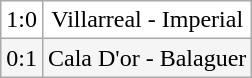<table class="wikitable">
<tr align=center bgcolor=white>
<td>1:0</td>
<td>Villarreal - Imperial</td>
</tr>
<tr align=center bgcolor=#F5F5F5>
<td>0:1</td>
<td>Cala D'or - Balaguer</td>
</tr>
</table>
